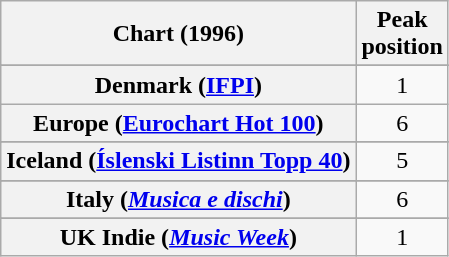<table class="wikitable sortable plainrowheaders">
<tr>
<th scope="col">Chart (1996)</th>
<th scope="col">Peak<br>position</th>
</tr>
<tr>
</tr>
<tr>
</tr>
<tr>
</tr>
<tr>
<th scope="row">Denmark (<a href='#'>IFPI</a>)</th>
<td align="center">1</td>
</tr>
<tr>
<th scope="row">Europe (<a href='#'>Eurochart Hot 100</a>)</th>
<td align="center">6</td>
</tr>
<tr>
</tr>
<tr>
</tr>
<tr>
</tr>
<tr>
<th scope="row">Iceland (<a href='#'>Íslenski Listinn Topp 40</a>)</th>
<td align="center">5</td>
</tr>
<tr>
</tr>
<tr>
<th scope="row">Italy (<em><a href='#'>Musica e dischi</a></em>)</th>
<td align="center">6</td>
</tr>
<tr>
</tr>
<tr>
</tr>
<tr>
</tr>
<tr>
</tr>
<tr>
<th scope="row">UK Indie (<em><a href='#'>Music Week</a></em>)</th>
<td align=center>1</td>
</tr>
</table>
